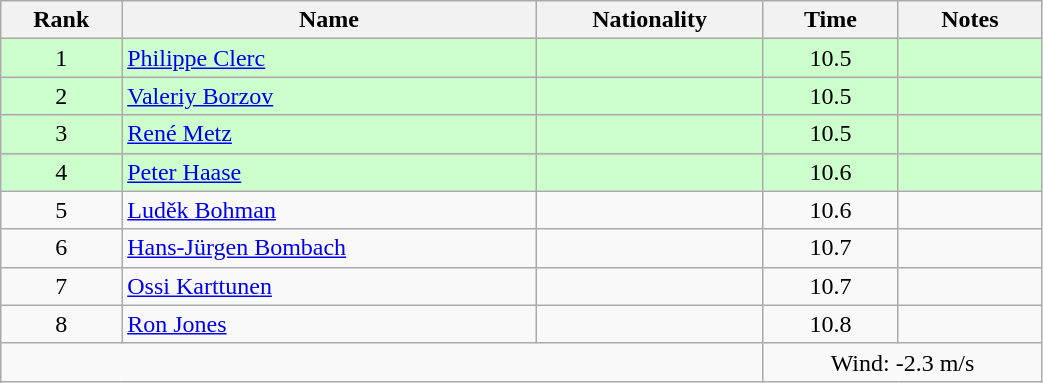<table class="wikitable sortable" style="text-align:center;width: 55%">
<tr>
<th>Rank</th>
<th>Name</th>
<th>Nationality</th>
<th>Time</th>
<th>Notes</th>
</tr>
<tr bgcolor=ccffcc>
<td>1</td>
<td align=left><a href='#'>Philippe Clerc</a></td>
<td align=left></td>
<td>10.5</td>
<td></td>
</tr>
<tr bgcolor=ccffcc>
<td>2</td>
<td align=left><a href='#'>Valeriy Borzov</a></td>
<td align=left></td>
<td>10.5</td>
<td></td>
</tr>
<tr bgcolor=ccffcc>
<td>3</td>
<td align=left><a href='#'>René Metz</a></td>
<td align=left></td>
<td>10.5</td>
<td></td>
</tr>
<tr bgcolor=ccffcc>
<td>4</td>
<td align=left><a href='#'>Peter Haase</a></td>
<td align=left></td>
<td>10.6</td>
<td></td>
</tr>
<tr>
<td>5</td>
<td align=left><a href='#'>Luděk Bohman</a></td>
<td align=left></td>
<td>10.6</td>
<td></td>
</tr>
<tr>
<td>6</td>
<td align=left><a href='#'>Hans-Jürgen Bombach</a></td>
<td align=left></td>
<td>10.7</td>
<td></td>
</tr>
<tr>
<td>7</td>
<td align=left><a href='#'>Ossi Karttunen</a></td>
<td align=left></td>
<td>10.7</td>
<td></td>
</tr>
<tr>
<td>8</td>
<td align=left><a href='#'>Ron Jones</a></td>
<td align=left></td>
<td>10.8</td>
<td></td>
</tr>
<tr>
<td colspan="3"></td>
<td colspan="2">Wind: -2.3 m/s</td>
</tr>
</table>
